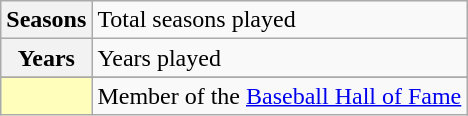<table class="wikitable plainrowheaders">
<tr>
<th scope="row" style="text-align:center"><strong>Seasons</strong></th>
<td>Total seasons played</td>
</tr>
<tr>
<th scope="row" style="text-align:center"><strong>Years</strong></th>
<td>Years played</td>
</tr>
<tr>
</tr>
<tr>
<th scope="row" style="text-align:center; background:#ffb;"></th>
<td>Member of the <a href='#'>Baseball Hall of Fame</a></td>
</tr>
</table>
